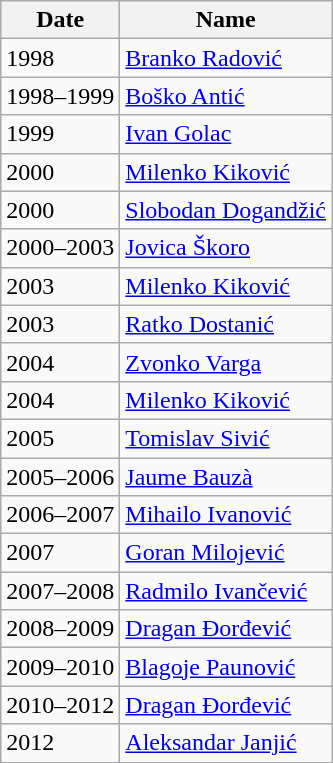<table class="wikitable">
<tr>
<th>Date</th>
<th>Name</th>
</tr>
<tr>
<td>1998</td>
<td> <a href='#'>Branko Radović</a></td>
</tr>
<tr>
<td>1998–1999</td>
<td> <a href='#'>Boško Antić</a></td>
</tr>
<tr>
<td>1999</td>
<td> <a href='#'>Ivan Golac</a></td>
</tr>
<tr>
<td>2000</td>
<td> <a href='#'>Milenko Kiković</a></td>
</tr>
<tr>
<td>2000</td>
<td> <a href='#'>Slobodan Dogandžić</a></td>
</tr>
<tr>
<td>2000–2003</td>
<td> <a href='#'>Jovica Škoro</a></td>
</tr>
<tr>
<td>2003</td>
<td> <a href='#'>Milenko Kiković</a></td>
</tr>
<tr>
<td>2003</td>
<td> <a href='#'>Ratko Dostanić</a></td>
</tr>
<tr>
<td>2004</td>
<td> <a href='#'>Zvonko Varga</a></td>
</tr>
<tr>
<td>2004</td>
<td> <a href='#'>Milenko Kiković</a></td>
</tr>
<tr>
<td>2005</td>
<td> <a href='#'>Tomislav Sivić</a></td>
</tr>
<tr>
<td>2005–2006</td>
<td> <a href='#'>Jaume Bauzà</a></td>
</tr>
<tr>
<td>2006–2007</td>
<td> <a href='#'>Mihailo Ivanović</a></td>
</tr>
<tr>
<td>2007</td>
<td> <a href='#'>Goran Milojević</a></td>
</tr>
<tr>
<td>2007–2008</td>
<td> <a href='#'>Radmilo Ivančević</a></td>
</tr>
<tr>
<td>2008–2009</td>
<td> <a href='#'>Dragan Đorđević</a></td>
</tr>
<tr>
<td>2009–2010</td>
<td> <a href='#'>Blagoje Paunović</a></td>
</tr>
<tr>
<td>2010–2012</td>
<td> <a href='#'>Dragan Đorđević</a></td>
</tr>
<tr>
<td>2012</td>
<td> <a href='#'>Aleksandar Janjić</a></td>
</tr>
</table>
